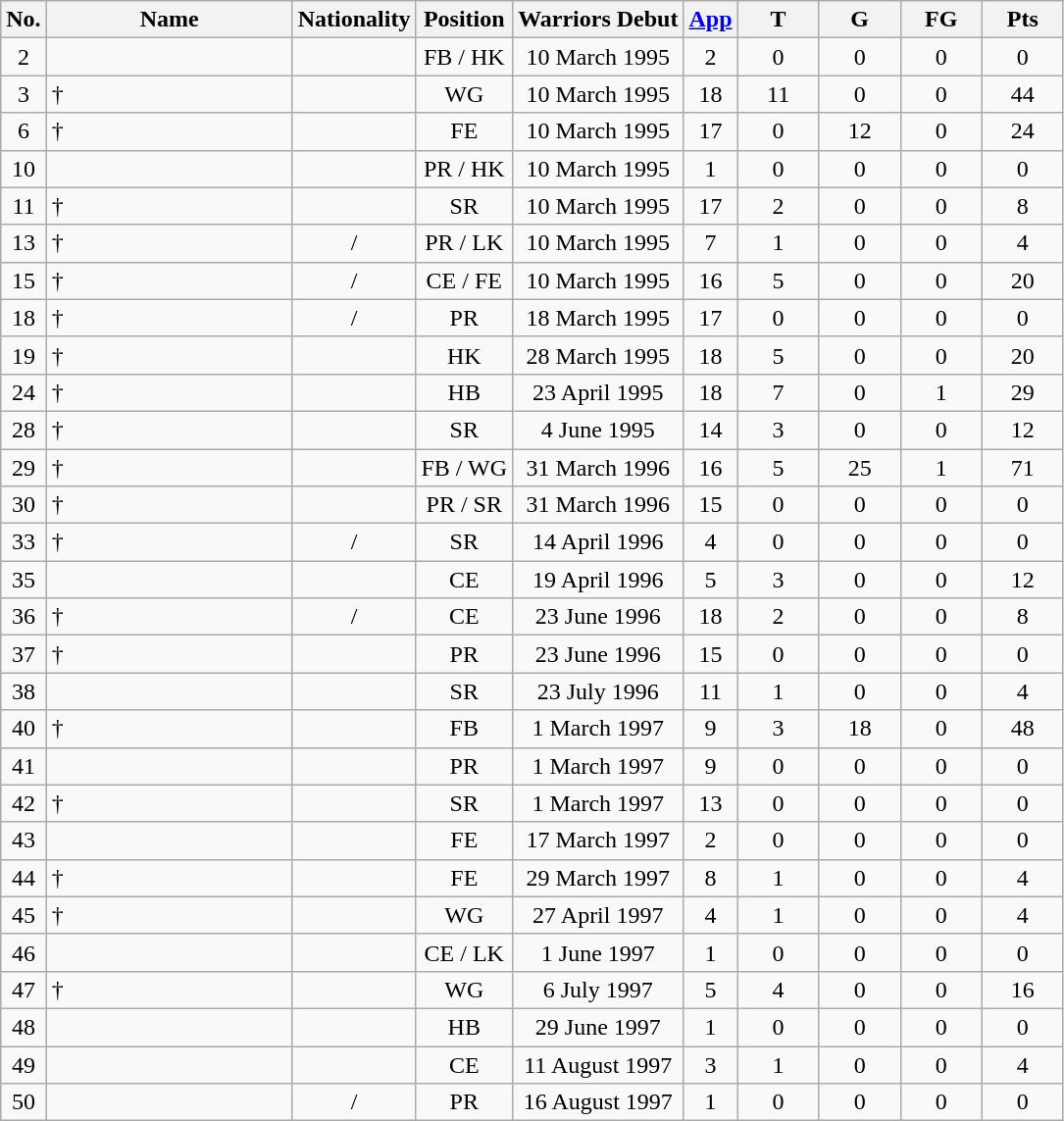<table class="wikitable sortable" style="text-align: center;">
<tr>
<th>No.</th>
<th style="width:10em">Name</th>
<th>Nationality</th>
<th>Position</th>
<th>Warriors Debut</th>
<th><a href='#'>App</a></th>
<th style="width:3em">T</th>
<th style="width:3em">G</th>
<th style="width:3em">FG</th>
<th style="width:3em">Pts</th>
</tr>
<tr>
<td>2</td>
<td align=left></td>
<td></td>
<td>FB / HK</td>
<td>10 March 1995</td>
<td>2</td>
<td>0</td>
<td>0</td>
<td>0</td>
<td>0</td>
</tr>
<tr>
<td>3</td>
<td align=left>†</td>
<td></td>
<td>WG</td>
<td>10 March 1995</td>
<td>18</td>
<td>11</td>
<td>0</td>
<td>0</td>
<td>44</td>
</tr>
<tr>
<td>6</td>
<td align=left>†</td>
<td></td>
<td>FE</td>
<td>10 March 1995</td>
<td>17</td>
<td>0</td>
<td>12</td>
<td>0</td>
<td>24</td>
</tr>
<tr>
<td>10</td>
<td align=left></td>
<td></td>
<td>PR / HK</td>
<td>10 March 1995</td>
<td>1</td>
<td>0</td>
<td>0</td>
<td>0</td>
<td>0</td>
</tr>
<tr>
<td>11</td>
<td align=left>†</td>
<td></td>
<td>SR</td>
<td>10 March 1995</td>
<td>17</td>
<td>2</td>
<td>0</td>
<td>0</td>
<td>8</td>
</tr>
<tr>
<td>13</td>
<td align=left>†</td>
<td> / </td>
<td>PR / LK</td>
<td>10 March 1995</td>
<td>7</td>
<td>1</td>
<td>0</td>
<td>0</td>
<td>4</td>
</tr>
<tr>
<td>15</td>
<td align=left>†</td>
<td> / </td>
<td>CE / FE</td>
<td>10 March 1995</td>
<td>16</td>
<td>5</td>
<td>0</td>
<td>0</td>
<td>20</td>
</tr>
<tr>
<td>18</td>
<td align=left>†</td>
<td> / </td>
<td>PR</td>
<td>18 March 1995</td>
<td>17</td>
<td>0</td>
<td>0</td>
<td>0</td>
<td>0</td>
</tr>
<tr>
<td>19</td>
<td align=left>†</td>
<td></td>
<td>HK</td>
<td>28 March 1995</td>
<td>18</td>
<td>5</td>
<td>0</td>
<td>0</td>
<td>20</td>
</tr>
<tr>
<td>24</td>
<td align=left>†</td>
<td></td>
<td>HB</td>
<td>23 April 1995</td>
<td>18</td>
<td>7</td>
<td>0</td>
<td>1</td>
<td>29</td>
</tr>
<tr>
<td>28</td>
<td align=left>†</td>
<td></td>
<td>SR</td>
<td>4 June 1995</td>
<td>14</td>
<td>3</td>
<td>0</td>
<td>0</td>
<td>12</td>
</tr>
<tr>
<td>29</td>
<td align=left>†</td>
<td></td>
<td>FB / WG</td>
<td>31 March 1996</td>
<td>16</td>
<td>5</td>
<td>25</td>
<td>1</td>
<td>71</td>
</tr>
<tr>
<td>30</td>
<td align=left>†</td>
<td></td>
<td>PR / SR</td>
<td>31 March 1996</td>
<td>15</td>
<td>0</td>
<td>0</td>
<td>0</td>
<td>0</td>
</tr>
<tr>
<td>33</td>
<td align=left>†</td>
<td> / </td>
<td>SR</td>
<td>14 April 1996</td>
<td>4</td>
<td>0</td>
<td>0</td>
<td>0</td>
<td>0</td>
</tr>
<tr>
<td>35</td>
<td align=left></td>
<td></td>
<td>CE</td>
<td>19 April 1996</td>
<td>5</td>
<td>3</td>
<td>0</td>
<td>0</td>
<td>12</td>
</tr>
<tr>
<td>36</td>
<td align=left>†</td>
<td> / </td>
<td>CE</td>
<td>23 June 1996</td>
<td>18</td>
<td>2</td>
<td>0</td>
<td>0</td>
<td>8</td>
</tr>
<tr>
<td>37</td>
<td align=left>†</td>
<td></td>
<td>PR</td>
<td>23 June 1996</td>
<td>15</td>
<td>0</td>
<td>0</td>
<td>0</td>
<td>0</td>
</tr>
<tr>
<td>38</td>
<td align=left></td>
<td></td>
<td>SR</td>
<td>23 July 1996</td>
<td>11</td>
<td>1</td>
<td>0</td>
<td>0</td>
<td>4</td>
</tr>
<tr>
<td>40</td>
<td align=left>†</td>
<td></td>
<td>FB</td>
<td>1 March 1997</td>
<td>9</td>
<td>3</td>
<td>18</td>
<td>0</td>
<td>48</td>
</tr>
<tr>
<td>41</td>
<td align=left></td>
<td></td>
<td>PR</td>
<td>1 March 1997</td>
<td>9</td>
<td>0</td>
<td>0</td>
<td>0</td>
<td>0</td>
</tr>
<tr>
<td>42</td>
<td align=left>†</td>
<td></td>
<td>SR</td>
<td>1 March 1997</td>
<td>13</td>
<td>0</td>
<td>0</td>
<td>0</td>
<td>0</td>
</tr>
<tr>
<td>43</td>
<td align=left></td>
<td></td>
<td>FE</td>
<td>17 March 1997</td>
<td>2</td>
<td>0</td>
<td>0</td>
<td>0</td>
<td>0</td>
</tr>
<tr>
<td>44</td>
<td align=left>†</td>
<td></td>
<td>FE</td>
<td>29 March 1997</td>
<td>8</td>
<td>1</td>
<td>0</td>
<td>0</td>
<td>4</td>
</tr>
<tr>
<td>45</td>
<td align=left>†</td>
<td></td>
<td>WG</td>
<td>27 April 1997</td>
<td>4</td>
<td>1</td>
<td>0</td>
<td>0</td>
<td>4</td>
</tr>
<tr>
<td>46</td>
<td align=left></td>
<td></td>
<td>CE / LK</td>
<td>1 June 1997</td>
<td>1</td>
<td>0</td>
<td>0</td>
<td>0</td>
<td>0</td>
</tr>
<tr>
<td>47</td>
<td align=left>†</td>
<td></td>
<td>WG</td>
<td>6 July 1997</td>
<td>5</td>
<td>4</td>
<td>0</td>
<td>0</td>
<td>16</td>
</tr>
<tr>
<td>48</td>
<td align=left></td>
<td></td>
<td>HB</td>
<td>29 June 1997</td>
<td>1</td>
<td>0</td>
<td>0</td>
<td>0</td>
<td>0</td>
</tr>
<tr>
<td>49</td>
<td align=left></td>
<td></td>
<td>CE</td>
<td>11 August 1997</td>
<td>3</td>
<td>1</td>
<td>0</td>
<td>0</td>
<td>4</td>
</tr>
<tr>
<td>50</td>
<td align=left></td>
<td> / </td>
<td>PR</td>
<td>16 August 1997</td>
<td>1</td>
<td>0</td>
<td>0</td>
<td>0</td>
<td>0</td>
</tr>
</table>
